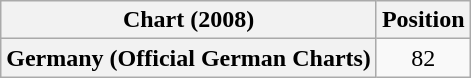<table class="wikitable plainrowheaders" style="text-align:center">
<tr>
<th scope="col">Chart (2008)</th>
<th scope="col">Position</th>
</tr>
<tr>
<th scope="row">Germany (Official German Charts)</th>
<td>82</td>
</tr>
</table>
